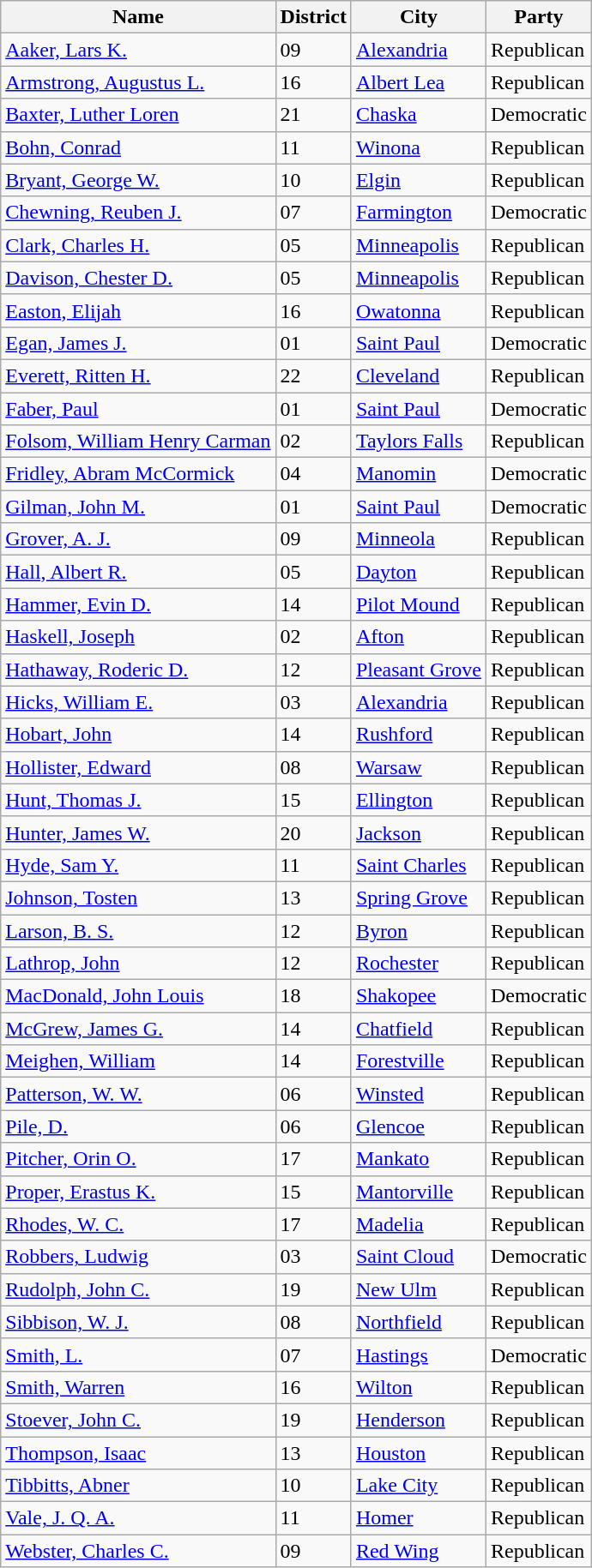<table class="wikitable sortable">
<tr>
<th>Name</th>
<th>District</th>
<th>City</th>
<th>Party</th>
</tr>
<tr>
<td><a href='#'>Aaker, Lars K.</a></td>
<td>09</td>
<td><a href='#'>Alexandria</a></td>
<td>Republican</td>
</tr>
<tr>
<td><a href='#'>Armstrong, Augustus L.</a></td>
<td>16</td>
<td><a href='#'>Albert Lea</a></td>
<td>Republican</td>
</tr>
<tr>
<td><a href='#'>Baxter, Luther Loren</a></td>
<td>21</td>
<td><a href='#'>Chaska</a></td>
<td>Democratic</td>
</tr>
<tr>
<td><a href='#'>Bohn, Conrad</a></td>
<td>11</td>
<td><a href='#'>Winona</a></td>
<td>Republican</td>
</tr>
<tr>
<td><a href='#'>Bryant, George W.</a></td>
<td>10</td>
<td><a href='#'>Elgin</a></td>
<td>Republican</td>
</tr>
<tr>
<td><a href='#'>Chewning, Reuben J.</a></td>
<td>07</td>
<td><a href='#'>Farmington</a></td>
<td>Democratic</td>
</tr>
<tr>
<td><a href='#'>Clark, Charles H.</a></td>
<td>05</td>
<td><a href='#'>Minneapolis</a></td>
<td>Republican</td>
</tr>
<tr>
<td><a href='#'>Davison, Chester D.</a></td>
<td>05</td>
<td><a href='#'>Minneapolis</a></td>
<td>Republican</td>
</tr>
<tr>
<td><a href='#'>Easton, Elijah</a></td>
<td>16</td>
<td><a href='#'>Owatonna</a></td>
<td>Republican</td>
</tr>
<tr>
<td><a href='#'>Egan, James J.</a></td>
<td>01</td>
<td><a href='#'>Saint Paul</a></td>
<td>Democratic</td>
</tr>
<tr>
<td><a href='#'>Everett, Ritten H.</a></td>
<td>22</td>
<td><a href='#'>Cleveland</a></td>
<td>Republican</td>
</tr>
<tr>
<td><a href='#'>Faber, Paul</a></td>
<td>01</td>
<td><a href='#'>Saint Paul</a></td>
<td>Democratic</td>
</tr>
<tr>
<td><a href='#'>Folsom, William Henry Carman</a></td>
<td>02</td>
<td><a href='#'>Taylors Falls</a></td>
<td>Republican</td>
</tr>
<tr>
<td><a href='#'>Fridley, Abram McCormick</a></td>
<td>04</td>
<td><a href='#'>Manomin</a></td>
<td>Democratic</td>
</tr>
<tr>
<td><a href='#'>Gilman, John M.</a></td>
<td>01</td>
<td><a href='#'>Saint Paul</a></td>
<td>Democratic</td>
</tr>
<tr>
<td><a href='#'>Grover, A. J.</a></td>
<td>09</td>
<td><a href='#'>Minneola</a></td>
<td>Republican</td>
</tr>
<tr>
<td><a href='#'>Hall, Albert R.</a></td>
<td>05</td>
<td><a href='#'>Dayton</a></td>
<td>Republican</td>
</tr>
<tr>
<td><a href='#'>Hammer, Evin D.</a></td>
<td>14</td>
<td><a href='#'>Pilot Mound</a></td>
<td>Republican</td>
</tr>
<tr>
<td><a href='#'>Haskell, Joseph</a></td>
<td>02</td>
<td><a href='#'>Afton</a></td>
<td>Republican</td>
</tr>
<tr>
<td><a href='#'>Hathaway, Roderic D.</a></td>
<td>12</td>
<td><a href='#'>Pleasant Grove</a></td>
<td>Republican</td>
</tr>
<tr>
<td><a href='#'>Hicks, William E.</a></td>
<td>03</td>
<td><a href='#'>Alexandria</a></td>
<td>Republican</td>
</tr>
<tr>
<td><a href='#'>Hobart, John</a></td>
<td>14</td>
<td><a href='#'>Rushford</a></td>
<td>Republican</td>
</tr>
<tr>
<td><a href='#'>Hollister, Edward</a></td>
<td>08</td>
<td><a href='#'>Warsaw</a></td>
<td>Republican</td>
</tr>
<tr>
<td><a href='#'>Hunt, Thomas J.</a></td>
<td>15</td>
<td><a href='#'>Ellington</a></td>
<td>Republican</td>
</tr>
<tr>
<td><a href='#'>Hunter, James W.</a></td>
<td>20</td>
<td><a href='#'>Jackson</a></td>
<td>Republican</td>
</tr>
<tr>
<td><a href='#'>Hyde, Sam Y.</a></td>
<td>11</td>
<td><a href='#'>Saint Charles</a></td>
<td>Republican</td>
</tr>
<tr>
<td><a href='#'>Johnson, Tosten</a></td>
<td>13</td>
<td><a href='#'>Spring Grove</a></td>
<td>Republican</td>
</tr>
<tr>
<td><a href='#'>Larson, B. S.</a></td>
<td>12</td>
<td><a href='#'>Byron</a></td>
<td>Republican</td>
</tr>
<tr>
<td><a href='#'>Lathrop, John</a></td>
<td>12</td>
<td><a href='#'>Rochester</a></td>
<td>Republican</td>
</tr>
<tr>
<td><a href='#'>MacDonald, John Louis</a></td>
<td>18</td>
<td><a href='#'>Shakopee</a></td>
<td>Democratic</td>
</tr>
<tr>
<td><a href='#'>McGrew, James G.</a></td>
<td>14</td>
<td><a href='#'>Chatfield</a></td>
<td>Republican</td>
</tr>
<tr>
<td><a href='#'>Meighen, William</a></td>
<td>14</td>
<td><a href='#'>Forestville</a></td>
<td>Republican</td>
</tr>
<tr>
<td><a href='#'>Patterson, W. W.</a></td>
<td>06</td>
<td><a href='#'>Winsted</a></td>
<td>Republican</td>
</tr>
<tr>
<td><a href='#'>Pile, D.</a></td>
<td>06</td>
<td><a href='#'>Glencoe</a></td>
<td>Republican</td>
</tr>
<tr>
<td><a href='#'>Pitcher, Orin O.</a></td>
<td>17</td>
<td><a href='#'>Mankato</a></td>
<td>Republican</td>
</tr>
<tr>
<td><a href='#'>Proper, Erastus K.</a></td>
<td>15</td>
<td><a href='#'>Mantorville</a></td>
<td>Republican</td>
</tr>
<tr>
<td><a href='#'>Rhodes, W. C.</a></td>
<td>17</td>
<td><a href='#'>Madelia</a></td>
<td>Republican</td>
</tr>
<tr>
<td><a href='#'>Robbers, Ludwig</a></td>
<td>03</td>
<td><a href='#'>Saint Cloud</a></td>
<td>Democratic</td>
</tr>
<tr>
<td><a href='#'>Rudolph, John C.</a></td>
<td>19</td>
<td><a href='#'>New Ulm</a></td>
<td>Republican</td>
</tr>
<tr>
<td><a href='#'>Sibbison, W. J.</a></td>
<td>08</td>
<td><a href='#'>Northfield</a></td>
<td>Republican</td>
</tr>
<tr>
<td><a href='#'>Smith, L.</a></td>
<td>07</td>
<td><a href='#'>Hastings</a></td>
<td>Democratic</td>
</tr>
<tr>
<td><a href='#'>Smith, Warren</a></td>
<td>16</td>
<td><a href='#'>Wilton</a></td>
<td>Republican</td>
</tr>
<tr>
<td><a href='#'>Stoever, John C.</a></td>
<td>19</td>
<td><a href='#'>Henderson</a></td>
<td>Republican</td>
</tr>
<tr>
<td><a href='#'>Thompson, Isaac</a></td>
<td>13</td>
<td><a href='#'>Houston</a></td>
<td>Republican</td>
</tr>
<tr>
<td><a href='#'>Tibbitts, Abner</a></td>
<td>10</td>
<td><a href='#'>Lake City</a></td>
<td>Republican</td>
</tr>
<tr>
<td><a href='#'>Vale, J. Q. A.</a></td>
<td>11</td>
<td><a href='#'>Homer</a></td>
<td>Republican</td>
</tr>
<tr>
<td><a href='#'>Webster, Charles C.</a></td>
<td>09</td>
<td><a href='#'>Red Wing</a></td>
<td>Republican</td>
</tr>
</table>
